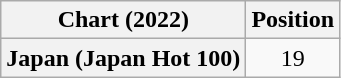<table class="wikitable plainrowheaders" style="text-align:center">
<tr>
<th scope="col">Chart (2022)</th>
<th scope="col">Position</th>
</tr>
<tr>
<th scope="row">Japan (Japan Hot 100)</th>
<td>19</td>
</tr>
</table>
